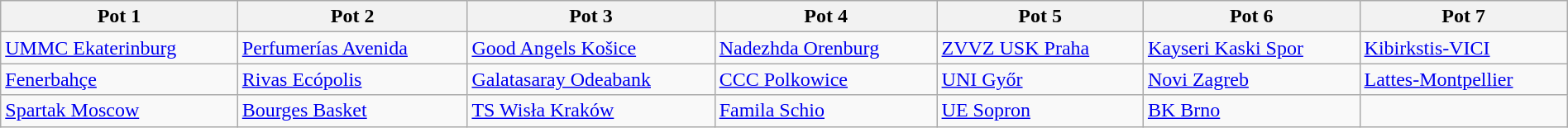<table class="wikitable" style="text-align; width:100%;">
<tr>
<th>Pot 1</th>
<th>Pot 2</th>
<th>Pot 3</th>
<th>Pot 4</th>
<th>Pot 5</th>
<th>Pot 6</th>
<th>Pot 7</th>
</tr>
<tr>
<td> <a href='#'>UMMC Ekaterinburg</a></td>
<td> <a href='#'>Perfumerías Avenida</a></td>
<td> <a href='#'>Good Angels Košice</a></td>
<td> <a href='#'>Nadezhda Orenburg</a></td>
<td> <a href='#'>ZVVZ USK Praha</a></td>
<td> <a href='#'>Kayseri Kaski Spor</a></td>
<td> <a href='#'>Kibirkstis-VICI</a></td>
</tr>
<tr>
<td> <a href='#'>Fenerbahçe</a></td>
<td> <a href='#'>Rivas Ecópolis</a></td>
<td> <a href='#'>Galatasaray Odeabank</a></td>
<td> <a href='#'>CCC Polkowice</a></td>
<td> <a href='#'>UNI Győr</a></td>
<td> <a href='#'>Novi Zagreb</a></td>
<td> <a href='#'>Lattes-Montpellier</a></td>
</tr>
<tr>
<td> <a href='#'>Spartak Moscow</a></td>
<td> <a href='#'>Bourges Basket</a></td>
<td> <a href='#'>TS Wisła Kraków</a></td>
<td> <a href='#'>Famila Schio</a></td>
<td> <a href='#'>UE Sopron</a></td>
<td> <a href='#'>BK Brno</a></td>
</tr>
</table>
